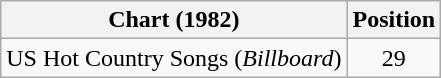<table class="wikitable">
<tr>
<th>Chart (1982)</th>
<th>Position</th>
</tr>
<tr>
<td>US Hot Country Songs (<em>Billboard</em>)</td>
<td align="center">29</td>
</tr>
</table>
